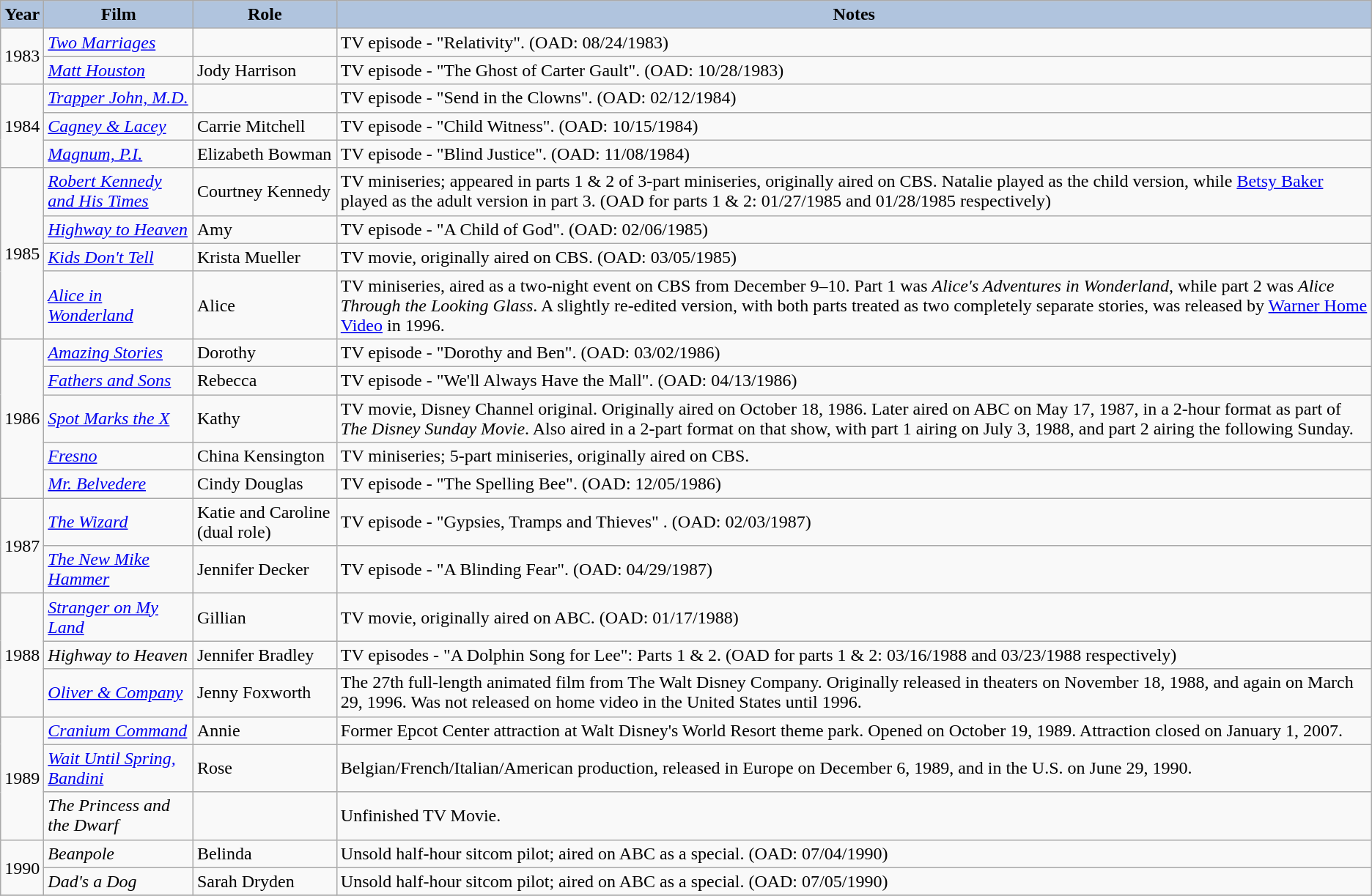<table class="wikitable">
<tr align="center">
<th style="background:#B0C4DE;">Year</th>
<th style="background:#B0C4DE;">Film</th>
<th style="background:#B0C4DE;">Role</th>
<th style="background:#B0C4DE;">Notes</th>
</tr>
<tr>
<td rowspan=2>1983</td>
<td><em><a href='#'>Two Marriages</a></em></td>
<td></td>
<td>TV episode - "Relativity". (OAD: 08/24/1983)</td>
</tr>
<tr>
<td><em><a href='#'>Matt Houston</a></em></td>
<td>Jody Harrison</td>
<td>TV episode - "The Ghost of Carter Gault". (OAD: 10/28/1983)</td>
</tr>
<tr>
<td rowspan=3>1984</td>
<td><em><a href='#'>Trapper John, M.D.</a></em></td>
<td></td>
<td>TV episode - "Send in the Clowns". (OAD: 02/12/1984)</td>
</tr>
<tr>
<td><em><a href='#'>Cagney & Lacey</a></em></td>
<td>Carrie Mitchell</td>
<td>TV episode - "Child Witness". (OAD: 10/15/1984)</td>
</tr>
<tr>
<td><em><a href='#'>Magnum, P.I.</a></em></td>
<td>Elizabeth Bowman</td>
<td>TV episode - "Blind Justice". (OAD: 11/08/1984)</td>
</tr>
<tr>
<td rowspan=4>1985</td>
<td><em><a href='#'>Robert Kennedy and His Times</a></em></td>
<td>Courtney Kennedy</td>
<td>TV miniseries; appeared in parts 1 & 2 of 3-part miniseries, originally aired on CBS. Natalie played as the child version, while <a href='#'>Betsy Baker</a> played as the adult version in part 3. (OAD for parts 1 & 2: 01/27/1985 and 01/28/1985 respectively)</td>
</tr>
<tr>
<td><em><a href='#'>Highway to Heaven</a></em></td>
<td>Amy</td>
<td>TV episode - "A Child of God". (OAD: 02/06/1985)</td>
</tr>
<tr>
<td><em><a href='#'>Kids Don't Tell</a></em></td>
<td>Krista Mueller</td>
<td>TV movie, originally aired on CBS. (OAD: 03/05/1985)</td>
</tr>
<tr>
<td><em><a href='#'>Alice in Wonderland</a></em></td>
<td>Alice</td>
<td>TV miniseries, aired as a two-night event on CBS from December 9–10. Part 1 was <em>Alice's Adventures in Wonderland</em>, while part 2 was <em>Alice Through the Looking Glass</em>. A slightly re-edited version, with both parts treated as two completely separate stories, was released by <a href='#'>Warner Home Video</a> in 1996.</td>
</tr>
<tr>
<td rowspan=5>1986</td>
<td><em><a href='#'>Amazing Stories</a></em></td>
<td>Dorothy</td>
<td>TV episode - "Dorothy and Ben". (OAD: 03/02/1986)</td>
</tr>
<tr>
<td><em><a href='#'>Fathers and Sons</a></em></td>
<td>Rebecca</td>
<td>TV episode - "We'll Always Have the Mall". (OAD: 04/13/1986)</td>
</tr>
<tr>
<td><em><a href='#'>Spot Marks the X</a></em></td>
<td>Kathy</td>
<td>TV movie, Disney Channel original. Originally aired on October 18, 1986. Later aired on ABC on May 17, 1987, in a 2-hour format as part of <em>The Disney Sunday Movie</em>. Also aired in a 2-part format on that show, with part 1 airing on July 3, 1988, and part 2 airing the following Sunday.</td>
</tr>
<tr>
<td><em><a href='#'>Fresno</a></em></td>
<td>China Kensington</td>
<td>TV miniseries; 5-part miniseries, originally aired on CBS.</td>
</tr>
<tr>
<td><em><a href='#'>Mr. Belvedere</a></em></td>
<td>Cindy Douglas</td>
<td>TV episode - "The Spelling Bee". (OAD: 12/05/1986)</td>
</tr>
<tr>
<td rowspan=2>1987</td>
<td><em><a href='#'>The Wizard</a></em></td>
<td>Katie and Caroline (dual role)</td>
<td>TV episode - "Gypsies, Tramps and Thieves" . (OAD: 02/03/1987)</td>
</tr>
<tr>
<td><em><a href='#'>The New Mike Hammer</a></em></td>
<td>Jennifer Decker</td>
<td>TV episode - "A Blinding Fear". (OAD: 04/29/1987)</td>
</tr>
<tr>
<td rowspan=3>1988</td>
<td><em><a href='#'>Stranger on My Land</a></em></td>
<td>Gillian</td>
<td>TV movie, originally aired on ABC. (OAD: 01/17/1988)</td>
</tr>
<tr>
<td><em>Highway to Heaven</em></td>
<td>Jennifer Bradley</td>
<td>TV episodes - "A Dolphin Song for Lee": Parts 1 & 2. (OAD for parts 1 & 2: 03/16/1988 and 03/23/1988 respectively)</td>
</tr>
<tr>
<td><em><a href='#'>Oliver & Company</a></em></td>
<td>Jenny Foxworth</td>
<td>The 27th full-length animated film from The Walt Disney Company. Originally released in theaters on November 18, 1988, and again on March 29, 1996. Was not released on home video in the United States until 1996.</td>
</tr>
<tr>
<td rowspan=3>1989</td>
<td><em><a href='#'>Cranium Command</a></em></td>
<td>Annie</td>
<td>Former Epcot Center attraction at Walt Disney's World Resort theme park. Opened on October 19, 1989. Attraction closed on January 1, 2007.</td>
</tr>
<tr>
<td><em><a href='#'>Wait Until Spring, Bandini</a></em></td>
<td>Rose</td>
<td>Belgian/French/Italian/American production, released in Europe on December 6, 1989, and in the U.S. on June 29, 1990.</td>
</tr>
<tr>
<td><em>The Princess and the Dwarf</em></td>
<td></td>
<td>Unfinished TV Movie.</td>
</tr>
<tr>
<td rowspan=2>1990</td>
<td><em>Beanpole</em></td>
<td>Belinda</td>
<td>Unsold half-hour sitcom pilot; aired on ABC as a special. (OAD: 07/04/1990)</td>
</tr>
<tr>
<td><em>Dad's a Dog</em></td>
<td>Sarah Dryden</td>
<td>Unsold half-hour sitcom pilot; aired on ABC as a special. (OAD: 07/05/1990)</td>
</tr>
<tr>
</tr>
</table>
